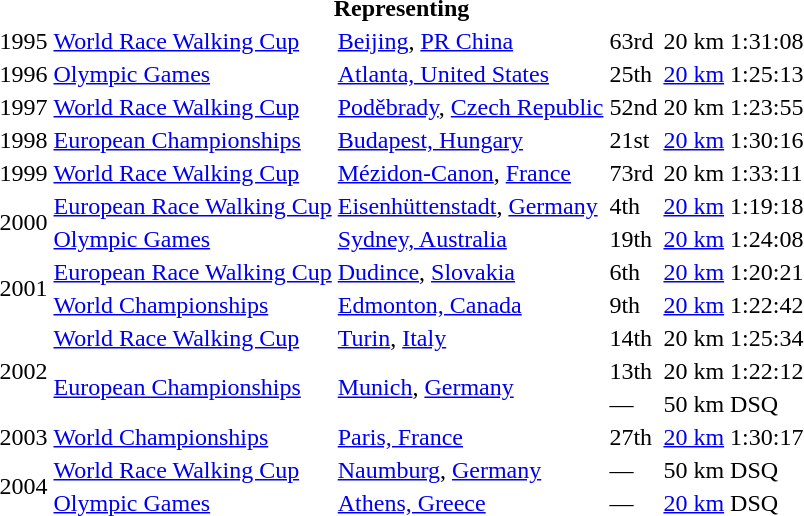<table>
<tr>
<th colspan="6">Representing </th>
</tr>
<tr>
<td>1995</td>
<td><a href='#'>World Race Walking Cup</a></td>
<td><a href='#'>Beijing</a>, <a href='#'>PR China</a></td>
<td>63rd</td>
<td>20 km</td>
<td>1:31:08</td>
</tr>
<tr>
<td>1996</td>
<td><a href='#'>Olympic Games</a></td>
<td><a href='#'>Atlanta, United States</a></td>
<td>25th</td>
<td><a href='#'>20 km</a></td>
<td>1:25:13</td>
</tr>
<tr>
<td>1997</td>
<td><a href='#'>World Race Walking Cup</a></td>
<td><a href='#'>Poděbrady</a>, <a href='#'>Czech Republic</a></td>
<td>52nd</td>
<td>20 km</td>
<td>1:23:55</td>
</tr>
<tr>
<td>1998</td>
<td><a href='#'>European Championships</a></td>
<td><a href='#'>Budapest, Hungary</a></td>
<td>21st</td>
<td><a href='#'>20 km</a></td>
<td>1:30:16</td>
</tr>
<tr>
<td>1999</td>
<td><a href='#'>World Race Walking Cup</a></td>
<td><a href='#'>Mézidon-Canon</a>, <a href='#'>France</a></td>
<td>73rd</td>
<td>20 km</td>
<td>1:33:11</td>
</tr>
<tr>
<td rowspan=2>2000</td>
<td><a href='#'>European Race Walking Cup</a></td>
<td><a href='#'>Eisenhüttenstadt</a>, <a href='#'>Germany</a></td>
<td>4th</td>
<td><a href='#'>20 km</a></td>
<td>1:19:18</td>
</tr>
<tr>
<td><a href='#'>Olympic Games</a></td>
<td><a href='#'>Sydney, Australia</a></td>
<td>19th</td>
<td><a href='#'>20 km</a></td>
<td>1:24:08</td>
</tr>
<tr>
<td rowspan=2>2001</td>
<td><a href='#'>European Race Walking Cup</a></td>
<td><a href='#'>Dudince</a>, <a href='#'>Slovakia</a></td>
<td>6th</td>
<td><a href='#'>20 km</a></td>
<td>1:20:21</td>
</tr>
<tr>
<td><a href='#'>World Championships</a></td>
<td><a href='#'>Edmonton, Canada</a></td>
<td>9th</td>
<td><a href='#'>20 km</a></td>
<td>1:22:42</td>
</tr>
<tr>
<td rowspan=3>2002</td>
<td><a href='#'>World Race Walking Cup</a></td>
<td><a href='#'>Turin</a>, <a href='#'>Italy</a></td>
<td>14th</td>
<td>20 km</td>
<td>1:25:34</td>
</tr>
<tr>
<td rowspan=2><a href='#'>European Championships</a></td>
<td rowspan=2><a href='#'>Munich</a>, <a href='#'>Germany</a></td>
<td>13th</td>
<td>20 km</td>
<td>1:22:12</td>
</tr>
<tr>
<td>—</td>
<td>50 km</td>
<td>DSQ</td>
</tr>
<tr>
<td>2003</td>
<td><a href='#'>World Championships</a></td>
<td><a href='#'>Paris, France</a></td>
<td>27th</td>
<td><a href='#'>20 km</a></td>
<td>1:30:17</td>
</tr>
<tr>
<td rowspan=2>2004</td>
<td><a href='#'>World Race Walking Cup</a></td>
<td><a href='#'>Naumburg</a>, <a href='#'>Germany</a></td>
<td>—</td>
<td>50 km</td>
<td>DSQ</td>
</tr>
<tr>
<td><a href='#'>Olympic Games</a></td>
<td><a href='#'>Athens, Greece</a></td>
<td>—</td>
<td><a href='#'>20 km</a></td>
<td>DSQ</td>
</tr>
</table>
